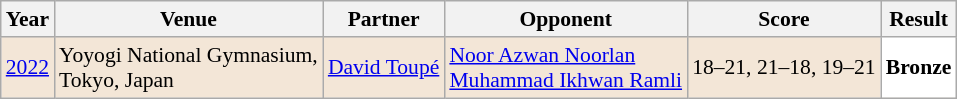<table class="sortable wikitable" style="font-size: 90%;">
<tr>
<th>Year</th>
<th>Venue</th>
<th>Partner</th>
<th>Opponent</th>
<th>Score</th>
<th>Result</th>
</tr>
<tr style="background:#F3E6D7">
<td align="center"><a href='#'>2022</a></td>
<td align="left">Yoyogi National Gymnasium,<br>Tokyo, Japan</td>
<td align="left"> <a href='#'>David Toupé</a></td>
<td align="left"> <a href='#'>Noor Azwan Noorlan</a><br> <a href='#'>Muhammad Ikhwan Ramli</a></td>
<td align="left">18–21, 21–18, 19–21</td>
<td style="text-align:left; background:white"> <strong>Bronze</strong></td>
</tr>
</table>
